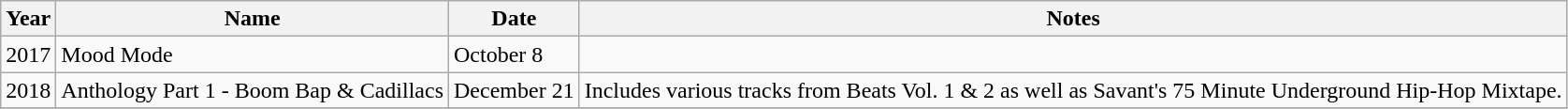<table class="wikitable">
<tr>
<th>Year</th>
<th>Name</th>
<th>Date</th>
<th>Notes</th>
</tr>
<tr>
<td>2017</td>
<td>Mood Mode</td>
<td>October 8</td>
</tr>
<tr>
<td>2018</td>
<td>Anthology Part 1 - Boom Bap & Cadillacs</td>
<td>December 21</td>
<td>Includes various tracks from Beats Vol. 1 & 2 as well as Savant's 75 Minute Underground Hip-Hop Mixtape.</td>
</tr>
<tr>
</tr>
</table>
